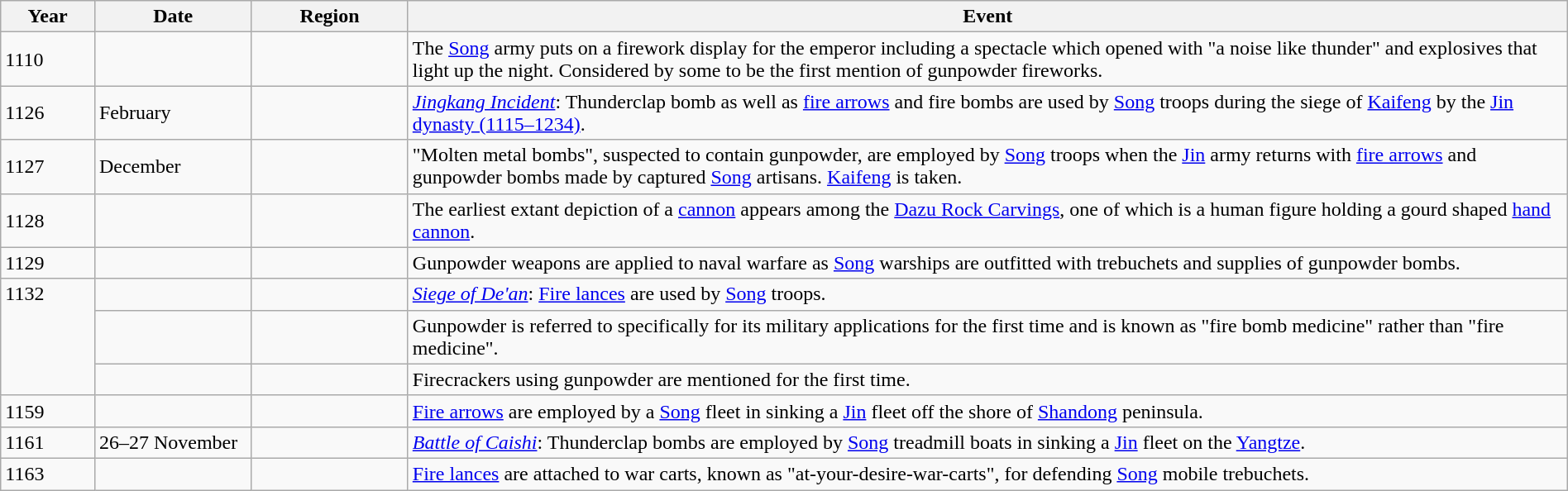<table class="wikitable" width="100%">
<tr>
<th style="width:6%">Year</th>
<th style="width:10%">Date</th>
<th style="width:10%">Region</th>
<th>Event</th>
</tr>
<tr>
<td>1110</td>
<td></td>
<td></td>
<td>The <a href='#'>Song</a> army puts on a firework display for the emperor including a spectacle which opened with "a noise like thunder" and explosives that light up the night. Considered by some to be the first mention of gunpowder fireworks.</td>
</tr>
<tr>
<td>1126</td>
<td>February</td>
<td></td>
<td><em><a href='#'>Jingkang Incident</a></em>: Thunderclap bomb as well as <a href='#'>fire arrows</a> and fire bombs are used by <a href='#'>Song</a> troops during the siege of <a href='#'>Kaifeng</a> by the <a href='#'>Jin dynasty (1115–1234)</a>.</td>
</tr>
<tr>
<td>1127</td>
<td>December</td>
<td></td>
<td>"Molten metal bombs", suspected to contain gunpowder, are employed by <a href='#'>Song</a> troops when the <a href='#'>Jin</a> army returns with <a href='#'>fire arrows</a> and gunpowder bombs made by captured <a href='#'>Song</a> artisans. <a href='#'>Kaifeng</a> is taken.</td>
</tr>
<tr>
<td>1128</td>
<td></td>
<td></td>
<td>The earliest extant depiction of a <a href='#'>cannon</a> appears among the <a href='#'>Dazu Rock Carvings</a>, one of which is a human figure holding a gourd shaped <a href='#'>hand cannon</a>.</td>
</tr>
<tr>
<td>1129</td>
<td></td>
<td></td>
<td>Gunpowder weapons are applied to naval warfare as <a href='#'>Song</a> warships are outfitted with trebuchets and supplies of gunpowder bombs.</td>
</tr>
<tr>
<td rowspan="3" valign="top">1132</td>
<td></td>
<td></td>
<td><em><a href='#'>Siege of De'an</a></em>: <a href='#'>Fire lances</a> are used by <a href='#'>Song</a> troops.</td>
</tr>
<tr>
<td></td>
<td></td>
<td>Gunpowder is referred to specifically for its military applications for the first time and is known as "fire bomb medicine" rather than "fire medicine".</td>
</tr>
<tr>
<td></td>
<td></td>
<td>Firecrackers using gunpowder are mentioned for the first time.</td>
</tr>
<tr>
<td>1159</td>
<td></td>
<td></td>
<td><a href='#'>Fire arrows</a> are employed by a <a href='#'>Song</a> fleet in sinking a <a href='#'>Jin</a> fleet off the shore of <a href='#'>Shandong</a> peninsula.</td>
</tr>
<tr>
<td>1161</td>
<td>26–27 November</td>
<td></td>
<td><em><a href='#'>Battle of Caishi</a></em>: Thunderclap bombs are employed by <a href='#'>Song</a> treadmill boats in sinking a <a href='#'>Jin</a> fleet on the <a href='#'>Yangtze</a>.</td>
</tr>
<tr>
<td>1163</td>
<td></td>
<td></td>
<td><a href='#'>Fire lances</a> are attached to war carts, known as "at-your-desire-war-carts", for defending <a href='#'>Song</a> mobile trebuchets.</td>
</tr>
</table>
